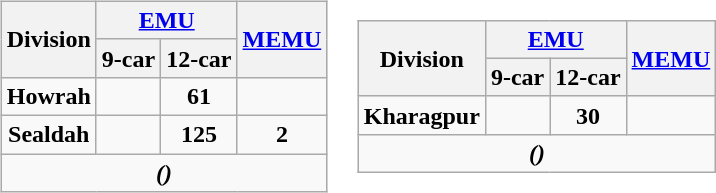<table>
<tr>
<th><br><table class="wikitable">
<tr>
<th rowspan="2">Division</th>
<th colspan="2"><a href='#'>EMU</a></th>
<th rowspan="2"><a href='#'>MEMU</a></th>
</tr>
<tr>
<th>9-car</th>
<th>12-car</th>
</tr>
<tr>
<td>Howrah</td>
<td></td>
<td>61</td>
<td></td>
</tr>
<tr>
<td>Sealdah</td>
<td></td>
<td>125</td>
<td>2</td>
</tr>
<tr>
<td colspan="4"><em>()</em></td>
</tr>
</table>
</th>
<th><br><table class="wikitable">
<tr>
<th rowspan="2">Division</th>
<th colspan="2"><a href='#'>EMU</a></th>
<th rowspan="2"><a href='#'>MEMU</a></th>
</tr>
<tr>
<th>9-car</th>
<th>12-car</th>
</tr>
<tr>
<td>Kharagpur</td>
<td></td>
<td>30</td>
<td></td>
</tr>
<tr>
<td colspan="4"><em>()</em></td>
</tr>
</table>
</th>
</tr>
</table>
